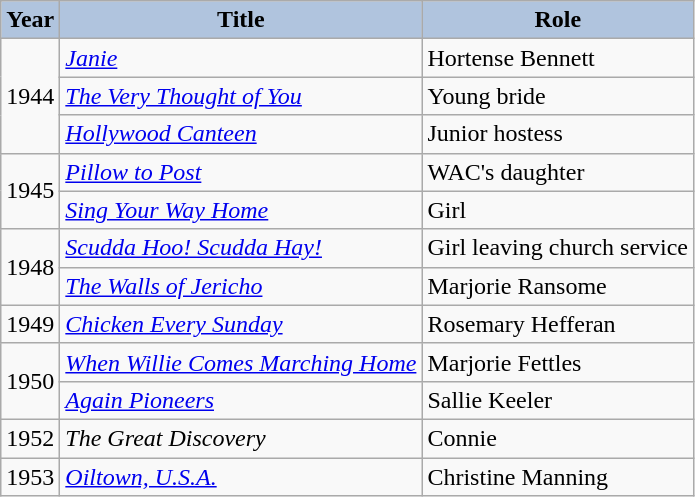<table class="wikitable">
<tr>
<th style="background:#B0C4DE;">Year</th>
<th style="background:#B0C4DE;">Title</th>
<th style="background:#B0C4DE;">Role</th>
</tr>
<tr>
<td rowspan=3>1944</td>
<td><em><a href='#'>Janie</a></em></td>
<td>Hortense Bennett</td>
</tr>
<tr>
<td><em><a href='#'>The Very Thought of You</a></em></td>
<td>Young bride</td>
</tr>
<tr>
<td><em><a href='#'>Hollywood Canteen</a></em></td>
<td>Junior hostess</td>
</tr>
<tr>
<td rowspan=2>1945</td>
<td><em><a href='#'>Pillow to Post</a></em></td>
<td>WAC's daughter</td>
</tr>
<tr>
<td><em><a href='#'>Sing Your Way Home</a></em></td>
<td>Girl</td>
</tr>
<tr>
<td rowspan=2>1948</td>
<td><em><a href='#'>Scudda Hoo! Scudda Hay!</a></em></td>
<td>Girl leaving church service</td>
</tr>
<tr>
<td><em><a href='#'>The Walls of Jericho</a></em></td>
<td>Marjorie Ransome</td>
</tr>
<tr>
<td rowspan=1>1949</td>
<td><em><a href='#'>Chicken Every Sunday</a></em></td>
<td>Rosemary Hefferan</td>
</tr>
<tr>
<td rowspan=2>1950</td>
<td><em><a href='#'>When Willie Comes Marching Home</a></em></td>
<td>Marjorie Fettles</td>
</tr>
<tr>
<td><em><a href='#'>Again Pioneers</a></em></td>
<td>Sallie Keeler</td>
</tr>
<tr>
<td rowspan=1>1952</td>
<td><em>The Great Discovery</em></td>
<td>Connie</td>
</tr>
<tr>
<td rowspan=1>1953</td>
<td><em><a href='#'>Oiltown, U.S.A.</a></em></td>
<td>Christine Manning</td>
</tr>
</table>
